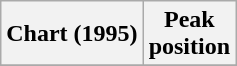<table class="wikitable sortable">
<tr>
<th align="left">Chart (1995)</th>
<th align="center">Peak<br>position</th>
</tr>
<tr>
</tr>
</table>
